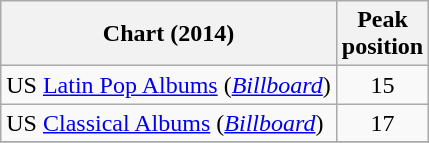<table class="wikitable sortable plainrowheaders">
<tr>
<th>Chart (2014)</th>
<th>Peak<br>position</th>
</tr>
<tr>
<td>US <a href='#'>Latin Pop Albums</a> (<em><a href='#'>Billboard</a></em>)</td>
<td style="text-align:center;">15</td>
</tr>
<tr>
<td>US <a href='#'>Classical Albums</a> (<em><a href='#'>Billboard</a></em>)</td>
<td style="text-align:center;">17</td>
</tr>
<tr>
</tr>
</table>
